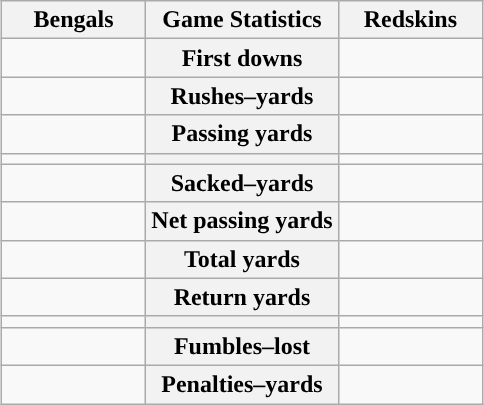<table class="wikitable" style="margin: 1em auto 1em auto">
<tr>
<th style="width:30%;">Bengals</th>
<th style="width:40%;">Game Statistics</th>
<th style="width:30%;">Redskins</th>
</tr>
<tr>
<td style="text-align:right;"></td>
<th>First downs</th>
<td></td>
</tr>
<tr>
<td style="text-align:right;"></td>
<th>Rushes–yards</th>
<td></td>
</tr>
<tr>
<td style="text-align:right;"></td>
<th>Passing yards</th>
<td></td>
</tr>
<tr>
<td style="text-align:right;"></td>
<th></th>
<td></td>
</tr>
<tr>
<td style="text-align:right;"></td>
<th>Sacked–yards</th>
<td></td>
</tr>
<tr>
<td style="text-align:right;"></td>
<th>Net passing yards</th>
<td></td>
</tr>
<tr>
<td style="text-align:right;"></td>
<th>Total yards</th>
<td></td>
</tr>
<tr>
<td style="text-align:right;"></td>
<th>Return yards</th>
<td></td>
</tr>
<tr>
<td style="text-align:right;"></td>
<th></th>
<td></td>
</tr>
<tr>
<td style="text-align:right;"></td>
<th>Fumbles–lost</th>
<td></td>
</tr>
<tr>
<td style="text-align:right;"></td>
<th>Penalties–yards</th>
<td></td>
</tr>
</table>
